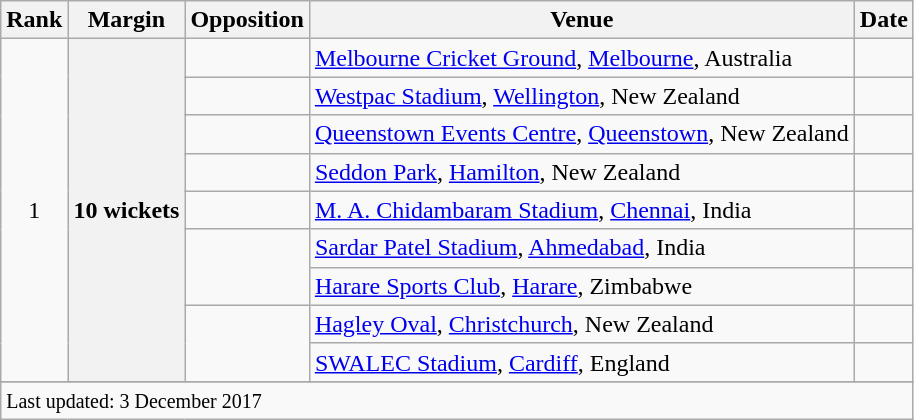<table class="wikitable plainrowheaders sortable">
<tr>
<th scope=col>Rank</th>
<th scope=col>Margin</th>
<th scope=col>Opposition</th>
<th scope=col>Venue</th>
<th scope=col>Date</th>
</tr>
<tr>
<td align=center rowspan=9>1</td>
<th scope=row style=text-align:center rowspan=9>10 wickets</th>
<td></td>
<td><a href='#'>Melbourne Cricket Ground</a>, <a href='#'>Melbourne</a>, Australia</td>
<td></td>
</tr>
<tr>
<td></td>
<td><a href='#'>Westpac Stadium</a>, <a href='#'>Wellington</a>, New Zealand</td>
<td></td>
</tr>
<tr>
<td></td>
<td><a href='#'>Queenstown Events Centre</a>, <a href='#'>Queenstown</a>, New Zealand</td>
<td></td>
</tr>
<tr>
<td></td>
<td><a href='#'>Seddon Park</a>, <a href='#'>Hamilton</a>, New Zealand</td>
<td></td>
</tr>
<tr>
<td></td>
<td><a href='#'>M. A. Chidambaram Stadium</a>, <a href='#'>Chennai</a>, India</td>
<td> </td>
</tr>
<tr>
<td rowspan=2></td>
<td><a href='#'>Sardar Patel Stadium</a>, <a href='#'>Ahmedabad</a>, India</td>
<td> </td>
</tr>
<tr>
<td><a href='#'>Harare Sports Club</a>, <a href='#'>Harare</a>, Zimbabwe</td>
<td></td>
</tr>
<tr>
<td rowspan=2></td>
<td><a href='#'>Hagley Oval</a>, <a href='#'>Christchurch</a>, New Zealand</td>
<td></td>
</tr>
<tr>
<td><a href='#'>SWALEC Stadium</a>, <a href='#'>Cardiff</a>, England</td>
<td> </td>
</tr>
<tr>
</tr>
<tr class=sortbottom>
<td colspan=5><small>Last updated: 3 December 2017</small></td>
</tr>
</table>
